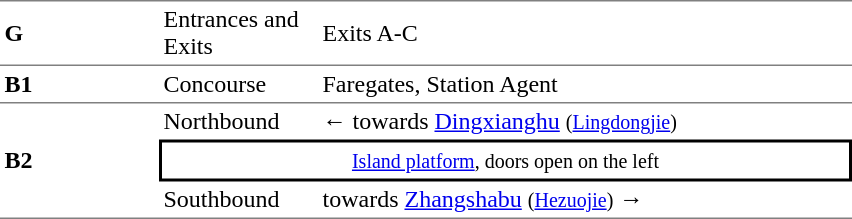<table cellspacing=0 cellpadding=3>
<tr>
<td style="border-top:solid 1px gray;border-bottom:solid 1px gray;" width=100><strong>G</strong></td>
<td style="border-top:solid 1px gray;border-bottom:solid 1px gray;" width=100>Entrances and Exits</td>
<td style="border-top:solid 1px gray;border-bottom:solid 1px gray;" width=350>Exits A-C</td>
</tr>
<tr>
<td style="border-bottom:solid 1px gray;"><strong>B1</strong></td>
<td style="border-bottom:solid 1px gray;">Concourse</td>
<td style="border-bottom:solid 1px gray;">Faregates, Station Agent</td>
</tr>
<tr>
<td style="border-bottom:solid 1px gray;" rowspan=3><strong>B2</strong></td>
<td>Northbound</td>
<td>←  towards <a href='#'>Dingxianghu</a> <small>(<a href='#'>Lingdongjie</a>)</small></td>
</tr>
<tr>
<td style="border-right:solid 2px black;border-left:solid 2px black;border-top:solid 2px black;border-bottom:solid 2px black;text-align:center;" colspan=2><small><a href='#'>Island platform</a>, doors open on the left</small></td>
</tr>
<tr>
<td style="border-bottom:solid 1px gray;">Southbound</td>
<td style="border-bottom:solid 1px gray;">  towards <a href='#'>Zhangshabu</a> <small>(<a href='#'>Hezuojie</a>)</small> →</td>
</tr>
</table>
